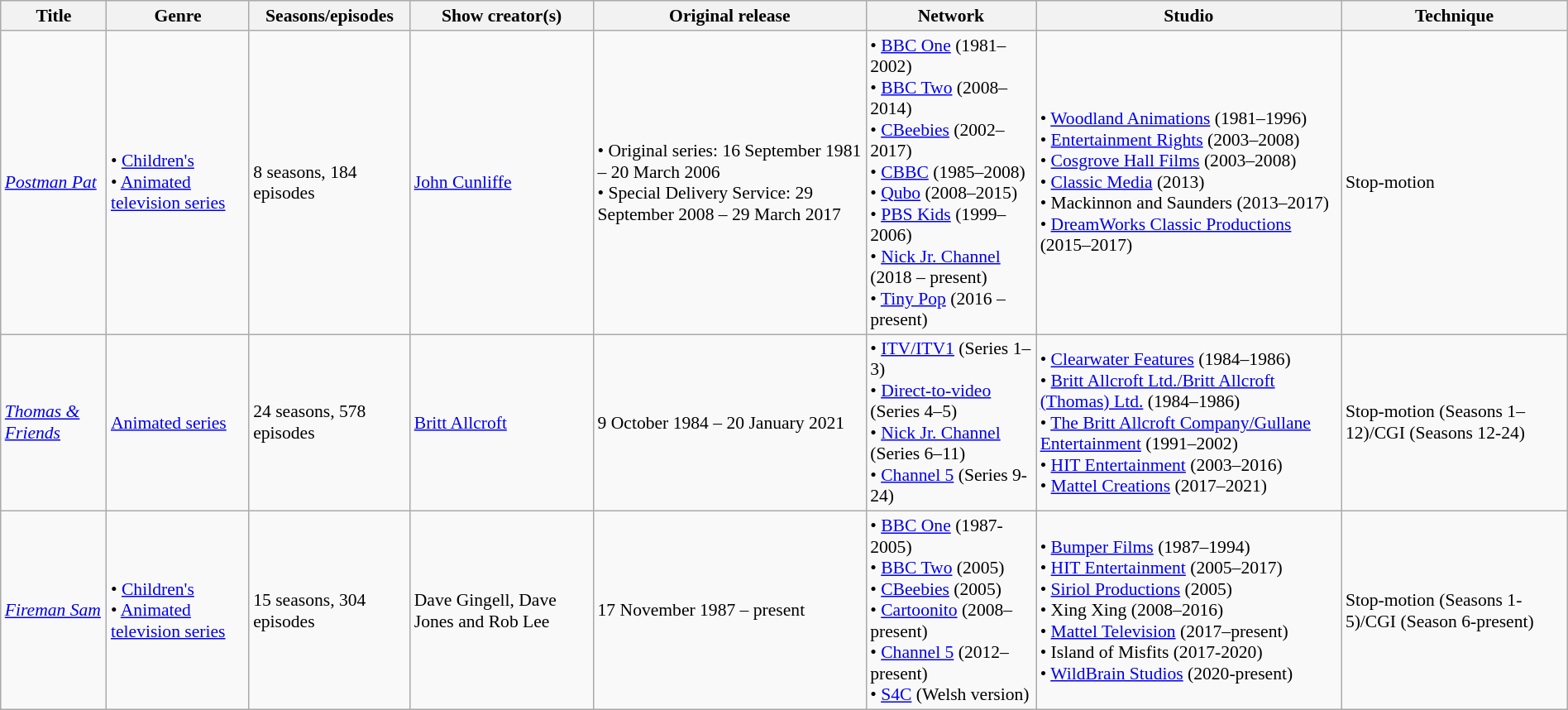<table class="wikitable sortable" style="text-align: left; font-size:90%; width:100%;">
<tr>
<th>Title</th>
<th>Genre</th>
<th>Seasons/episodes</th>
<th>Show creator(s)</th>
<th>Original release</th>
<th>Network</th>
<th>Studio</th>
<th>Technique</th>
</tr>
<tr>
<td><em><a href='#'>Postman Pat</a></em></td>
<td>• <a href='#'>Children's</a><br>• <a href='#'>Animated television series</a></td>
<td>8 seasons, 184 episodes</td>
<td><a href='#'>John Cunliffe</a></td>
<td>• Original series: 16 September 1981 – 20 March 2006<br>• Special Delivery Service: 29 September 2008 – 29 March 2017</td>
<td>• <a href='#'>BBC One</a> (1981–2002)<br>• <a href='#'>BBC Two</a> (2008–2014)<br>• <a href='#'>CBeebies</a> (2002–2017)<br>• <a href='#'>CBBC</a> (1985–2008)<br>• <a href='#'>Qubo</a> (2008–2015)<br>• <a href='#'>PBS Kids</a> (1999–2006)<br>• <a href='#'>Nick Jr. Channel</a> (2018 – present)<br>• <a href='#'>Tiny Pop</a> (2016 – present)</td>
<td>• <a href='#'>Woodland Animations</a> (1981–1996)<br>• <a href='#'>Entertainment Rights</a> (2003–2008)<br>• <a href='#'>Cosgrove Hall Films</a> (2003–2008)<br>• <a href='#'>Classic Media</a> (2013)<br>• Mackinnon and Saunders (2013–2017)<br>• <a href='#'>DreamWorks Classic Productions</a> (2015–2017)</td>
<td>Stop-motion</td>
</tr>
<tr>
<td><em><a href='#'>Thomas & Friends</a></em></td>
<td><a href='#'>Animated series</a></td>
<td>24 seasons, 578 episodes</td>
<td><a href='#'>Britt Allcroft</a></td>
<td>9 October 1984 – 20 January 2021</td>
<td>• <a href='#'>ITV/ITV1</a> (Series 1–3)<br>• <a href='#'>Direct-to-video</a> (Series 4–5)<br>• <a href='#'>Nick Jr. Channel</a> (Series 6–11)<br>• <a href='#'>Channel 5</a> (Series 9-24)</td>
<td>• <a href='#'>Clearwater Features</a> (1984–1986)<br>• <a href='#'>Britt Allcroft Ltd./Britt Allcroft (Thomas) Ltd.</a> (1984–1986)<br>• <a href='#'>The Britt Allcroft Company/Gullane Entertainment</a> (1991–2002)<br>• <a href='#'>HIT Entertainment</a> (2003–2016)<br>• <a href='#'>Mattel Creations</a> (2017–2021)</td>
<td>Stop-motion (Seasons 1–12)/CGI (Seasons 12-24)</td>
</tr>
<tr>
<td><em><a href='#'>Fireman Sam</a></em></td>
<td>• <a href='#'>Children's</a><br>• <a href='#'>Animated television series</a></td>
<td>15 seasons, 304 episodes</td>
<td>Dave Gingell, Dave Jones and Rob Lee</td>
<td>17 November 1987 – present</td>
<td>• <a href='#'>BBC One</a> (1987-2005)<br>• <a href='#'>BBC Two</a> (2005)<br>• <a href='#'>CBeebies</a> (2005)<br>• <a href='#'>Cartoonito</a> (2008–present)<br>• <a href='#'>Channel 5</a> (2012–present)<br>• <a href='#'>S4C</a> (Welsh version)</td>
<td>• <a href='#'>Bumper Films</a> (1987–1994)<br>• <a href='#'>HIT Entertainment</a> (2005–2017)<br>• <a href='#'>Siriol Productions</a> (2005)<br>• Xing Xing (2008–2016)<br>• <a href='#'>Mattel Television</a> (2017–present)<br>• Island of Misfits (2017-2020)<br>• <a href='#'>WildBrain Studios</a> (2020-present)</td>
<td>Stop-motion (Seasons 1-5)/CGI (Season 6-present)</td>
</tr>
</table>
